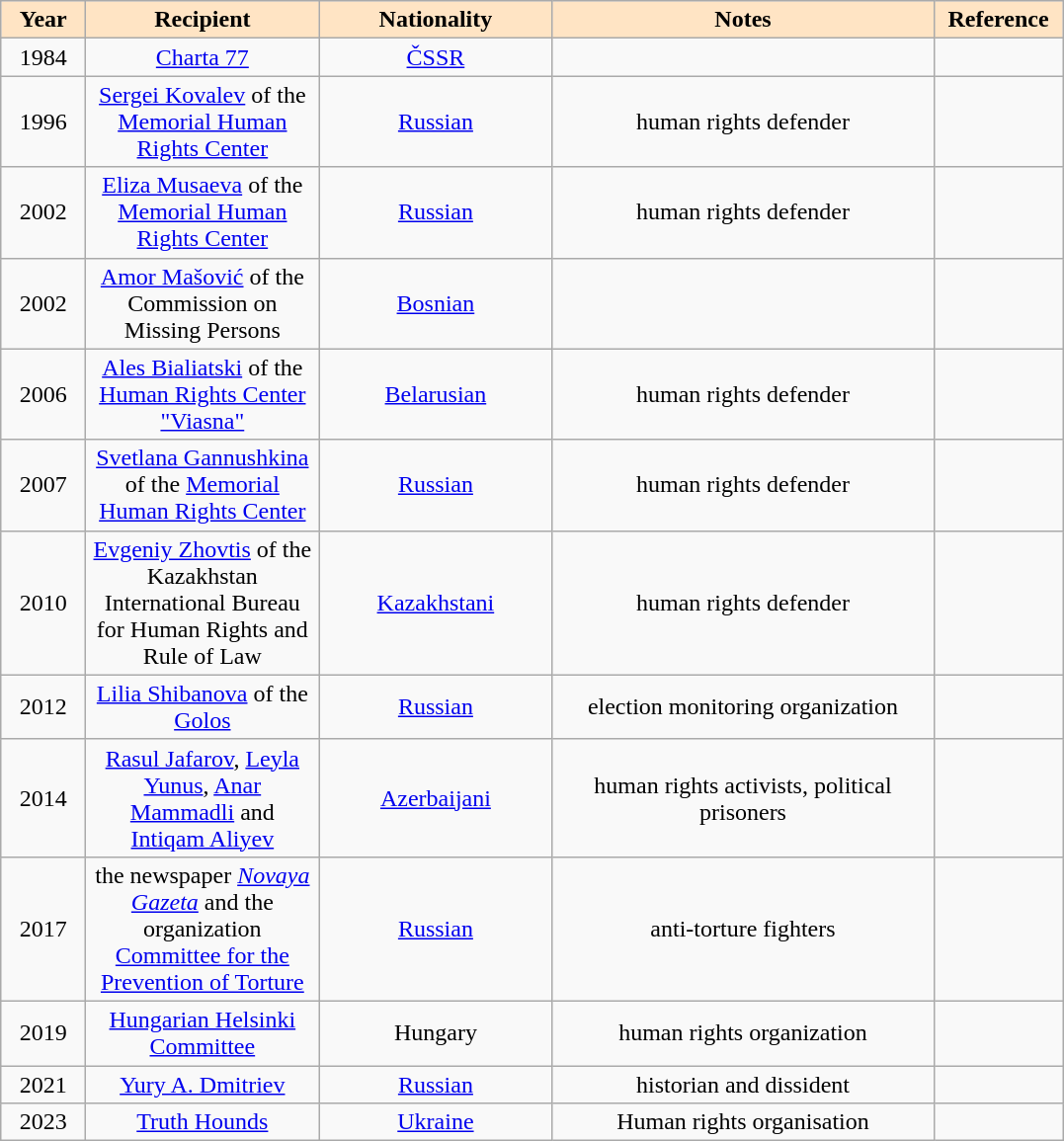<table class="sortable wikitable" border="1" style="text-align:center;">
<tr>
<th scope="col" width=50 style="background:#FFE4C4;">Year</th>
<th scope="col" width=150 style="background:#FFE4C4;">Recipient</th>
<th scope="col" width=150 style="background:#FFE4C4;">Nationality</th>
<th scope="col" class=unsortable width=250 style="background:#FFE4C4;">Notes</th>
<th scope="col" class=unsortable width=80 style="background:#FFE4C4;">Reference</th>
</tr>
<tr>
<td>1984</td>
<td><a href='#'>Charta 77</a></td>
<td><a href='#'>ČSSR</a></td>
<td></td>
<td></td>
</tr>
<tr>
<td>1996</td>
<td><a href='#'>Sergei Kovalev</a> of the <a href='#'>Memorial Human Rights Center</a></td>
<td><a href='#'>Russian</a></td>
<td>human rights defender</td>
<td></td>
</tr>
<tr>
<td>2002</td>
<td><a href='#'>Eliza Musaeva</a> of the <a href='#'>Memorial Human Rights Center</a></td>
<td><a href='#'>Russian</a></td>
<td>human rights defender</td>
<td></td>
</tr>
<tr>
<td>2002</td>
<td><a href='#'>Amor Mašović</a> of the Commission on Missing Persons</td>
<td><a href='#'>Bosnian</a></td>
<td></td>
<td></td>
</tr>
<tr>
<td>2006</td>
<td><a href='#'>Ales Bialiatski</a> of the <a href='#'>Human Rights Center "Viasna"</a></td>
<td><a href='#'>Belarusian</a></td>
<td>human rights defender</td>
<td></td>
</tr>
<tr>
<td>2007</td>
<td><a href='#'>Svetlana Gannushkina</a> of the <a href='#'>Memorial Human Rights Center</a></td>
<td><a href='#'>Russian</a></td>
<td>human rights defender</td>
<td></td>
</tr>
<tr>
<td>2010</td>
<td><a href='#'>Evgeniy Zhovtis</a> of the Kazakhstan International Bureau for Human Rights and Rule of Law</td>
<td><a href='#'>Kazakhstani</a></td>
<td>human rights defender</td>
<td></td>
</tr>
<tr>
<td>2012</td>
<td><a href='#'>Lilia Shibanova</a> of the <a href='#'>Golos</a></td>
<td><a href='#'>Russian</a></td>
<td>election monitoring organization</td>
<td></td>
</tr>
<tr>
<td>2014</td>
<td><a href='#'>Rasul Jafarov</a>, <a href='#'>Leyla Yunus</a>, <a href='#'>Anar Mammadli</a> and <a href='#'>Intiqam Aliyev</a></td>
<td><a href='#'>Azerbaijani</a></td>
<td>human rights activists, political prisoners</td>
<td></td>
</tr>
<tr>
<td>2017</td>
<td>the newspaper <em><a href='#'>Novaya Gazeta</a></em> and the organization <a href='#'>Committee for the Prevention of Torture</a></td>
<td><a href='#'>Russian</a></td>
<td>anti-torture fighters</td>
<td></td>
</tr>
<tr>
<td>2019</td>
<td><a href='#'>Hungarian Helsinki Committee</a></td>
<td>Hungary</td>
<td>human rights organization</td>
<td></td>
</tr>
<tr>
<td>2021</td>
<td><a href='#'>Yury A. Dmitriev</a></td>
<td><a href='#'>Russian</a></td>
<td>historian and dissident</td>
<td></td>
</tr>
<tr>
<td>2023</td>
<td><a href='#'>Truth Hounds</a></td>
<td><a href='#'>Ukraine</a></td>
<td>Human rights organisation</td>
<td></td>
</tr>
</table>
